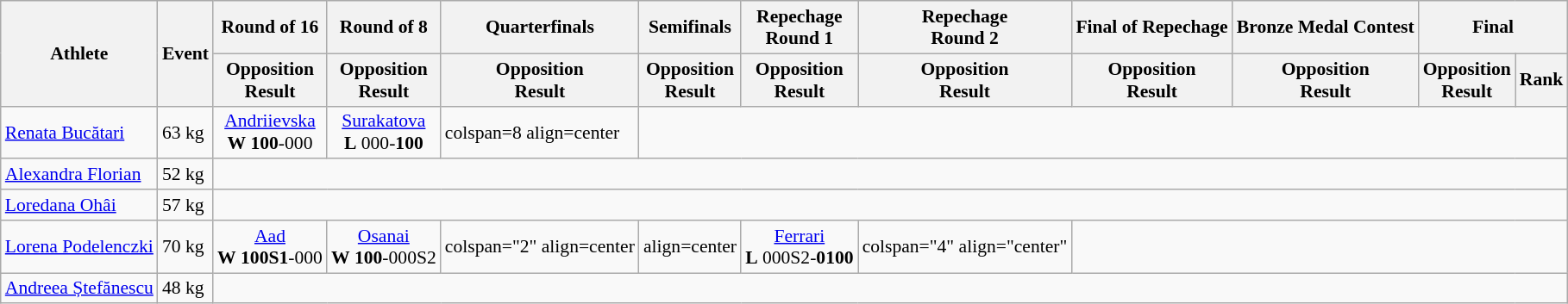<table class="wikitable" style="font-size:90%">
<tr>
<th rowspan="2">Athlete</th>
<th rowspan="2">Event</th>
<th colspan="1">Round of 16</th>
<th colspan="1">Round of 8</th>
<th colspan="1">Quarterfinals</th>
<th colspan="1">Semifinals</th>
<th colspan="1">Repechage<br>Round 1</th>
<th colspan="1">Repechage<br>Round 2</th>
<th colspan="1">Final of Repechage</th>
<th colspan="1">Bronze Medal Contest</th>
<th colspan="2">Final</th>
</tr>
<tr>
<th>Opposition<br>Result</th>
<th>Opposition<br>Result</th>
<th>Opposition<br>Result</th>
<th>Opposition<br>Result</th>
<th>Opposition<br>Result</th>
<th>Opposition<br>Result</th>
<th>Opposition<br>Result</th>
<th>Opposition<br>Result</th>
<th>Opposition<br>Result</th>
<th>Rank</th>
</tr>
<tr>
<td><a href='#'>Renata Bucătari</a></td>
<td>63 kg</td>
<td align=center> <a href='#'>Andriievska</a> <br><strong>W</strong> <strong>100</strong>-000</td>
<td align=center> <a href='#'>Surakatova</a> <br><strong>L</strong> 000-<strong>100</strong></td>
<td>colspan=8 align=center </td>
</tr>
<tr>
<td><a href='#'>Alexandra Florian</a></td>
<td>52 kg</td>
<td colspan="10"></td>
</tr>
<tr>
<td><a href='#'>Loredana Ohâi</a></td>
<td>57 kg</td>
<td colspan="10"></td>
</tr>
<tr>
<td><a href='#'>Lorena Podelenczki</a></td>
<td>70 kg</td>
<td align=center> <a href='#'>Aad</a> <br><strong>W</strong> <strong>100S1</strong>-000</td>
<td align=center> <a href='#'>Osanai</a> <br><strong>W</strong> <strong>100</strong>-000S2</td>
<td>colspan="2" align=center </td>
<td>align=center </td>
<td align=center> <a href='#'>Ferrari</a> <br><strong>L</strong> 000S2-<strong>0100</strong></td>
<td>colspan="4" align="center" </td>
</tr>
<tr>
<td><a href='#'>Andreea Ștefănescu</a></td>
<td>48 kg</td>
<td colspan="10"></td>
</tr>
</table>
